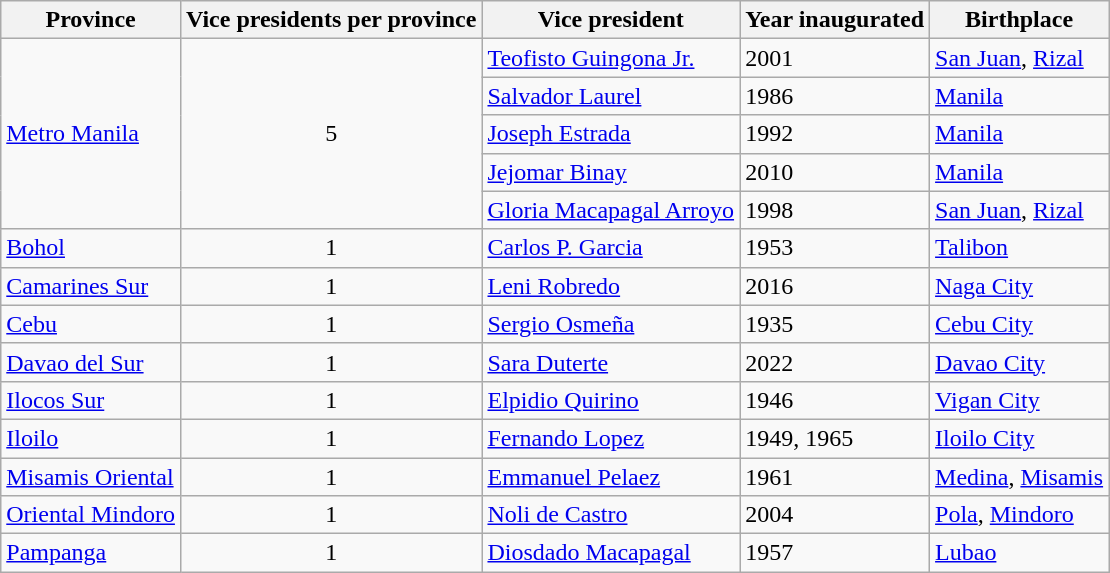<table class="sortable wikitable">
<tr>
<th>Province</th>
<th>Vice presidents per province</th>
<th>Vice president</th>
<th>Year inaugurated</th>
<th>Birthplace</th>
</tr>
<tr>
<td rowspan="5"><a href='#'>Metro Manila</a></td>
<td rowspan="5" align="center">5</td>
<td><a href='#'>Teofisto Guingona Jr.</a></td>
<td>2001</td>
<td><a href='#'>San Juan</a>, <a href='#'>Rizal</a></td>
</tr>
<tr>
<td><a href='#'>Salvador Laurel</a></td>
<td>1986</td>
<td><a href='#'>Manila</a></td>
</tr>
<tr>
<td><a href='#'>Joseph Estrada</a></td>
<td>1992</td>
<td><a href='#'>Manila</a></td>
</tr>
<tr>
<td><a href='#'>Jejomar Binay</a></td>
<td>2010</td>
<td><a href='#'>Manila</a></td>
</tr>
<tr>
<td><a href='#'>Gloria Macapagal Arroyo</a></td>
<td>1998</td>
<td><a href='#'>San Juan</a>, <a href='#'>Rizal</a></td>
</tr>
<tr>
<td><a href='#'>Bohol</a></td>
<td align="center">1</td>
<td><a href='#'>Carlos P. Garcia</a></td>
<td>1953</td>
<td><a href='#'>Talibon</a></td>
</tr>
<tr>
<td><a href='#'>Camarines Sur</a></td>
<td align="center">1</td>
<td><a href='#'>Leni Robredo</a></td>
<td>2016</td>
<td><a href='#'>Naga City</a></td>
</tr>
<tr>
<td><a href='#'>Cebu</a></td>
<td align="center">1</td>
<td><a href='#'>Sergio Osmeña</a></td>
<td>1935</td>
<td><a href='#'>Cebu City</a></td>
</tr>
<tr>
<td><a href='#'>Davao del Sur</a></td>
<td align="center">1</td>
<td><a href='#'>Sara Duterte</a></td>
<td>2022</td>
<td><a href='#'>Davao City</a></td>
</tr>
<tr>
<td><a href='#'>Ilocos Sur</a></td>
<td align="center">1</td>
<td><a href='#'>Elpidio Quirino</a></td>
<td>1946</td>
<td><a href='#'>Vigan City</a></td>
</tr>
<tr>
<td><a href='#'>Iloilo</a></td>
<td align="center">1</td>
<td><a href='#'>Fernando Lopez</a></td>
<td>1949, 1965</td>
<td><a href='#'>Iloilo City</a></td>
</tr>
<tr>
<td><a href='#'>Misamis Oriental</a></td>
<td align="center">1</td>
<td><a href='#'>Emmanuel Pelaez</a></td>
<td>1961</td>
<td><a href='#'>Medina</a>, <a href='#'>Misamis</a></td>
</tr>
<tr>
<td><a href='#'>Oriental Mindoro</a></td>
<td align="center">1</td>
<td><a href='#'>Noli de Castro</a></td>
<td>2004</td>
<td><a href='#'>Pola</a>, <a href='#'>Mindoro</a></td>
</tr>
<tr>
<td><a href='#'>Pampanga</a></td>
<td align="center">1</td>
<td><a href='#'>Diosdado Macapagal</a></td>
<td>1957</td>
<td><a href='#'>Lubao</a></td>
</tr>
</table>
